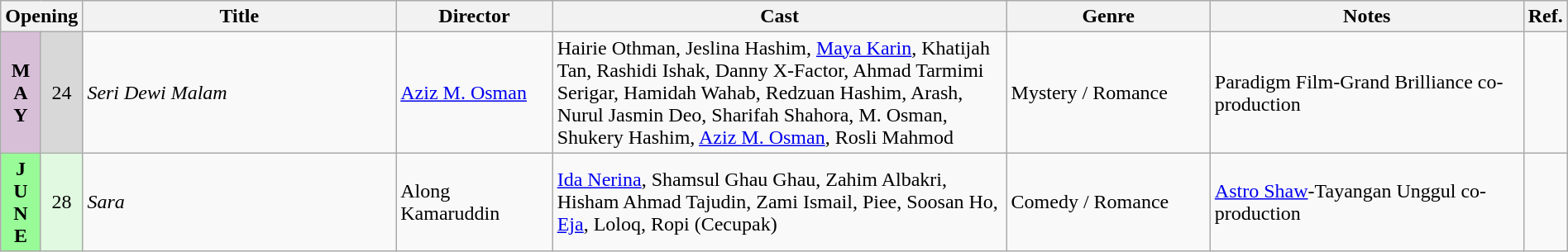<table class="wikitable" width="100%">
<tr>
<th colspan="2">Opening</th>
<th style="width:20%;">Title</th>
<th style="width:10%;">Director</th>
<th>Cast</th>
<th style="width:13%">Genre</th>
<th style="width:20%">Notes</th>
<th>Ref.</th>
</tr>
<tr>
<th rowspan=1 style="text-align:center; background:thistle;">M<br>A<br>Y</th>
<td rowspan=1 style="text-align:center; background:#d8d8d8;">24</td>
<td><em>Seri Dewi Malam</em></td>
<td><a href='#'>Aziz M. Osman</a></td>
<td>Hairie Othman, Jeslina Hashim, <a href='#'>Maya Karin</a>, Khatijah Tan, Rashidi Ishak, Danny X-Factor, Ahmad Tarmimi Serigar, Hamidah Wahab, Redzuan Hashim, Arash, Nurul Jasmin Deo, Sharifah Shahora, M. Osman, Shukery Hashim, <a href='#'>Aziz M. Osman</a>, Rosli Mahmod</td>
<td>Mystery / Romance</td>
<td>Paradigm Film-Grand Brilliance co-production</td>
<td></td>
</tr>
<tr>
<th rowspan=1 style="text-align:center; background:#98fb98;">J<br>U<br>N<br>E</th>
<td rowspan=1 style="text-align:center; background:#e0f9e0;">28</td>
<td><em>Sara</em></td>
<td>Along Kamaruddin</td>
<td><a href='#'>Ida Nerina</a>, Shamsul Ghau Ghau, Zahim Albakri, Hisham Ahmad Tajudin, Zami Ismail, Piee, Soosan Ho, <a href='#'>Eja</a>, Loloq, Ropi (Cecupak)</td>
<td>Comedy / Romance</td>
<td><a href='#'>Astro Shaw</a>-Tayangan Unggul co-production</td>
<td></td>
</tr>
</table>
